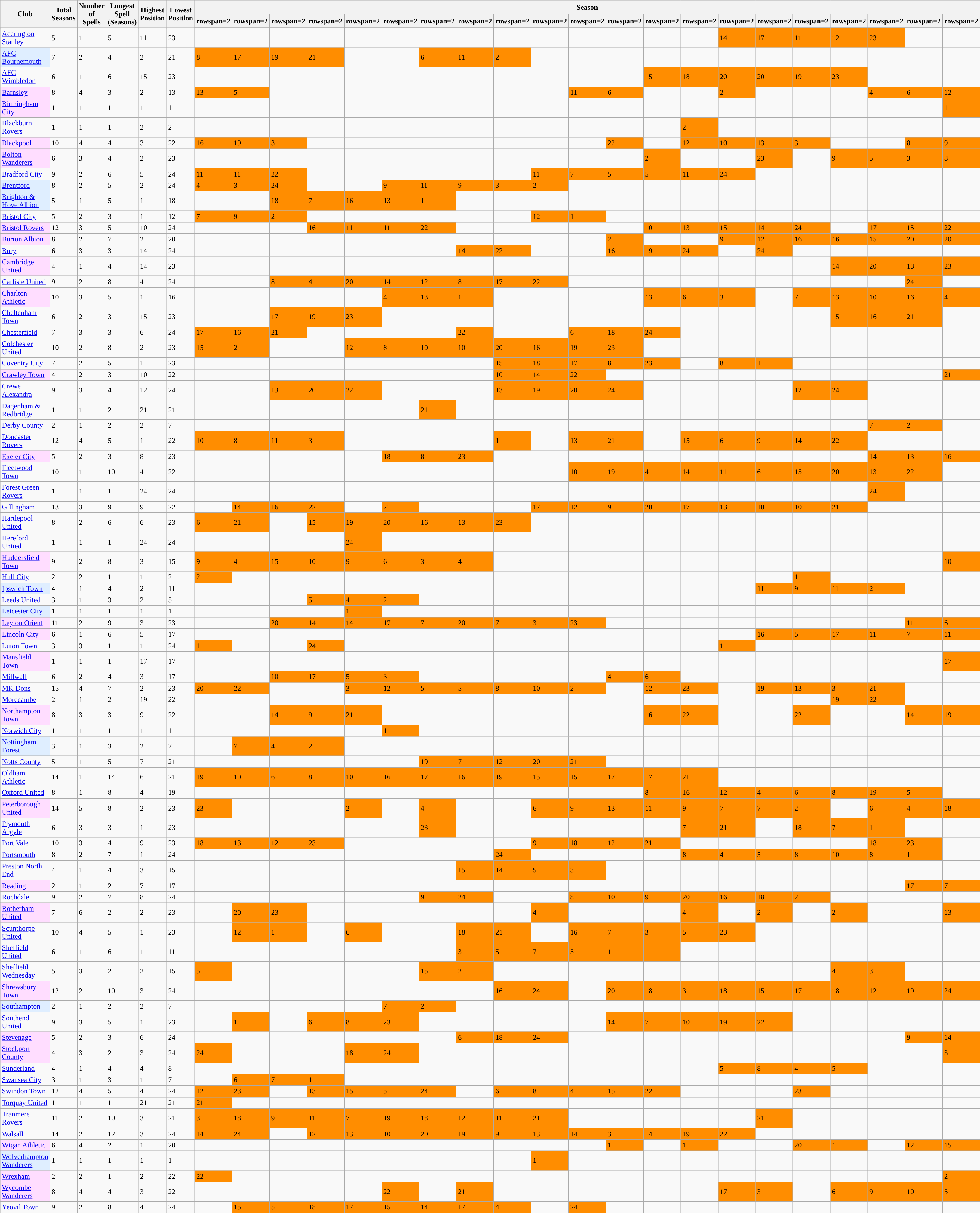<table class="wikitable sortable">
<tr>
<th rowspan=3>Club</th>
<th rowspan=3>Total Seasons</th>
<th rowspan=3>Number of Spells</th>
<th rowspan=3>Longest Spell (Seasons)</th>
<th rowspan=3>Highest Position</th>
<th rowspan=3>Lowest Position</th>
<th colspan=21>Season</th>
</tr>
<tr>
<th>rowspan=2 </th>
<th>rowspan=2 </th>
<th>rowspan=2 </th>
<th>rowspan=2 </th>
<th>rowspan=2 </th>
<th>rowspan=2 </th>
<th>rowspan=2 </th>
<th>rowspan=2 </th>
<th>rowspan=2 </th>
<th>rowspan=2 </th>
<th>rowspan=2 </th>
<th>rowspan=2 </th>
<th>rowspan=2 </th>
<th>rowspan=2 </th>
<th>rowspan=2 </th>
<th>rowspan=2 </th>
<th>rowspan=2 </th>
<th>rowspan=2 </th>
<th>rowspan=2 </th>
<th>rowspan=2 </th>
<th>rowspan=2 </th>
</tr>
<tr>
</tr>
<tr>
<td><a href='#'>Accrington Stanley</a></td>
<td>5</td>
<td>1</td>
<td>5</td>
<td>11</td>
<td>23</td>
<td></td>
<td></td>
<td></td>
<td></td>
<td></td>
<td></td>
<td></td>
<td></td>
<td></td>
<td></td>
<td></td>
<td></td>
<td></td>
<td></td>
<td style='background: #ff8d00'>14</td>
<td style='background: #ff8d00'>17</td>
<td style='background: #ff8d00'>11</td>
<td style='background:#ff8d00'>12</td>
<td style='background:#ff8d00'>23</td>
<td></td>
<td></td>
</tr>
<tr>
<td style='background: #DFEEFF'><a href='#'>AFC Bournemouth</a> </td>
<td>7</td>
<td>2</td>
<td>4</td>
<td>2</td>
<td>21</td>
<td style='background: #ff8d00'>8</td>
<td style='background: #ff8d00'>17</td>
<td style='background: #ff8d00'>19</td>
<td style='background: #ff8d00'>21</td>
<td></td>
<td></td>
<td style='background: #ff8d00'>6</td>
<td style='background: #ff8d00'>11</td>
<td style='background: #ff8d00'>2</td>
<td></td>
<td></td>
<td></td>
<td></td>
<td></td>
<td></td>
<td></td>
<td></td>
<td></td>
<td></td>
<td></td>
<td></td>
</tr>
<tr>
<td><a href='#'>AFC Wimbledon</a></td>
<td>6</td>
<td>1</td>
<td>6</td>
<td>15</td>
<td>23</td>
<td></td>
<td></td>
<td></td>
<td></td>
<td></td>
<td></td>
<td></td>
<td></td>
<td></td>
<td></td>
<td></td>
<td></td>
<td style='background: #ff8d00'>15</td>
<td style='background: #ff8d00'>18</td>
<td style='background: #ff8d00'>20</td>
<td style='background: #ff8d00'>20</td>
<td style='background: #ff8d00'>19</td>
<td style='background:#ff8d00'>23</td>
<td></td>
<td></td>
<td></td>
</tr>
<tr>
<td style='background: #FFDDFF'><a href='#'>Barnsley</a> </td>
<td>8</td>
<td>4</td>
<td>3</td>
<td>2</td>
<td>13</td>
<td style='background: #ff8d00'>13</td>
<td style='background: #ff8d00'>5</td>
<td></td>
<td></td>
<td></td>
<td></td>
<td></td>
<td></td>
<td></td>
<td></td>
<td style='background: #ff8d00'>11</td>
<td style='background: #ff8d00'>6</td>
<td></td>
<td></td>
<td style='background: #ff8d00'>2</td>
<td></td>
<td></td>
<td></td>
<td style='background:#ff8d00'>4</td>
<td style='background:#ff8d00'>6</td>
<td style='background:#ff8d00'>12</td>
</tr>
<tr>
<td style='background: #FFDDFF'><a href='#'>Birmingham City</a> </td>
<td>1</td>
<td>1</td>
<td>1</td>
<td>1</td>
<td>1</td>
<td></td>
<td></td>
<td></td>
<td></td>
<td></td>
<td></td>
<td></td>
<td></td>
<td></td>
<td></td>
<td></td>
<td></td>
<td></td>
<td></td>
<td></td>
<td></td>
<td></td>
<td></td>
<td></td>
<td></td>
<td style='background:#ff8d00'>1</td>
</tr>
<tr>
<td><a href='#'>Blackburn Rovers</a></td>
<td>1</td>
<td>1</td>
<td>1</td>
<td>2</td>
<td>2</td>
<td></td>
<td></td>
<td></td>
<td></td>
<td></td>
<td></td>
<td></td>
<td></td>
<td></td>
<td></td>
<td></td>
<td></td>
<td></td>
<td style='background: #ff8d00'>2</td>
<td></td>
<td></td>
<td></td>
<td></td>
<td></td>
<td></td>
<td></td>
</tr>
<tr>
<td style='background: #FFDDFF'><a href='#'>Blackpool</a> </td>
<td>10</td>
<td>4</td>
<td>4</td>
<td>3</td>
<td>22</td>
<td style='background: #ff8d00'>16</td>
<td style='background: #ff8d00'>19</td>
<td style='background: #ff8d00'>3</td>
<td></td>
<td></td>
<td></td>
<td></td>
<td></td>
<td></td>
<td></td>
<td></td>
<td style='background: #ff8d00'>22</td>
<td></td>
<td style='background: #ff8d00'>12</td>
<td style='background: #ff8d00'>10</td>
<td style='background: #ff8d00'>13</td>
<td style='background: #ff8d00'>3</td>
<td></td>
<td></td>
<td style='background:#ff8d00'>8</td>
<td style='background:#ff8d00'>9</td>
</tr>
<tr>
<td style='background: #FFDDFF'><a href='#'>Bolton Wanderers</a> </td>
<td>6</td>
<td>3</td>
<td>4</td>
<td>2</td>
<td>23</td>
<td></td>
<td></td>
<td></td>
<td></td>
<td></td>
<td></td>
<td></td>
<td></td>
<td></td>
<td></td>
<td></td>
<td></td>
<td style='background: #ff8d00'>2</td>
<td></td>
<td></td>
<td style='background: #ff8d00'>23</td>
<td></td>
<td style='background:#ff8d00'>9</td>
<td style='background:#ff8d00'>5</td>
<td style='background:#ff8d00'>3</td>
<td style='background:#ff8d00'>8</td>
</tr>
<tr>
<td><a href='#'>Bradford City</a></td>
<td>9</td>
<td>2</td>
<td>6</td>
<td>5</td>
<td>24</td>
<td style='background: #ff8d00'>11</td>
<td style='background: #ff8d00'>11</td>
<td style='background: #ff8d00'>22</td>
<td></td>
<td></td>
<td></td>
<td></td>
<td></td>
<td></td>
<td style='background: #ff8d00'>11</td>
<td style='background: #ff8d00'>7</td>
<td style='background: #ff8d00'>5</td>
<td style='background: #ff8d00'>5</td>
<td style='background: #ff8d00'>11</td>
<td style='background: #ff8d00'>24</td>
<td></td>
<td></td>
<td></td>
<td></td>
<td></td>
<td></td>
</tr>
<tr>
<td style='background: #DFEEFF'><a href='#'>Brentford</a> </td>
<td>8</td>
<td>2</td>
<td>5</td>
<td>2</td>
<td>24</td>
<td style='background: #ff8d00'>4</td>
<td style='background: #ff8d00'>3</td>
<td style='background: #ff8d00'>24</td>
<td></td>
<td></td>
<td style='background: #ff8d00'>9</td>
<td style='background: #ff8d00'>11</td>
<td style='background: #ff8d00'>9</td>
<td style='background: #ff8d00'>3</td>
<td style='background: #ff8d00'>2</td>
<td></td>
<td></td>
<td></td>
<td></td>
<td></td>
<td></td>
<td></td>
<td></td>
<td></td>
<td></td>
<td></td>
</tr>
<tr>
<td style='background: #DFEEFF'><a href='#'>Brighton & Hove Albion</a> </td>
<td>5</td>
<td>1</td>
<td>5</td>
<td>1</td>
<td>18</td>
<td></td>
<td></td>
<td style='background: #ff8d00'>18</td>
<td style='background: #ff8d00'>7</td>
<td style='background: #ff8d00'>16</td>
<td style='background: #ff8d00'>13</td>
<td style='background: #ff8d00'>1</td>
<td></td>
<td></td>
<td></td>
<td></td>
<td></td>
<td></td>
<td></td>
<td></td>
<td></td>
<td></td>
<td></td>
<td></td>
<td></td>
<td></td>
</tr>
<tr>
<td><a href='#'>Bristol City</a></td>
<td>5</td>
<td>2</td>
<td>3</td>
<td>1</td>
<td>12</td>
<td style='background: #ff8d00'>7</td>
<td style='background: #ff8d00'>9</td>
<td style='background: #ff8d00'>2</td>
<td></td>
<td></td>
<td></td>
<td></td>
<td></td>
<td></td>
<td style='background: #ff8d00'>12</td>
<td style='background: #ff8d00'>1</td>
<td></td>
<td></td>
<td></td>
<td></td>
<td></td>
<td></td>
<td></td>
<td></td>
<td></td>
<td></td>
</tr>
<tr>
<td style='background: #FFDDFF'><a href='#'>Bristol Rovers</a> </td>
<td>12</td>
<td>3</td>
<td>5</td>
<td>10</td>
<td>24</td>
<td></td>
<td></td>
<td></td>
<td style='background: #ff8d00'>16</td>
<td style='background: #ff8d00'>11</td>
<td style='background: #ff8d00'>11</td>
<td style='background: #ff8d00'>22</td>
<td></td>
<td></td>
<td></td>
<td></td>
<td></td>
<td style='background: #ff8d00'>10</td>
<td style='background: #ff8d00'>13</td>
<td style='background: #ff8d00'>15</td>
<td style='background: #ff8d00'>14</td>
<td style='background: #ff8d00'>24</td>
<td></td>
<td style='background:#ff8d00'>17</td>
<td style='background:#ff8d00'>15</td>
<td style='background:#ff8d00'>22</td>
</tr>
<tr>
<td style='background: #FFDDFF'><a href='#'>Burton Albion</a> </td>
<td>8</td>
<td>2</td>
<td>7</td>
<td>2</td>
<td>20</td>
<td></td>
<td></td>
<td></td>
<td></td>
<td></td>
<td></td>
<td></td>
<td></td>
<td></td>
<td></td>
<td></td>
<td style='background: #ff8d00'>2</td>
<td></td>
<td></td>
<td style='background: #ff8d00'>9</td>
<td style='background: #ff8d00'>12</td>
<td style='background: #ff8d00'>16</td>
<td style='background:#ff8d00'>16</td>
<td style='background:#ff8d00'>15</td>
<td style='background:#ff8d00'>20</td>
<td style='background:#ff8d00'>20</td>
</tr>
<tr>
<td><a href='#'>Bury</a></td>
<td>6</td>
<td>3</td>
<td>3</td>
<td>14</td>
<td>24</td>
<td></td>
<td></td>
<td></td>
<td></td>
<td></td>
<td></td>
<td></td>
<td style='background: #ff8d00'>14</td>
<td style='background: #ff8d00'>22</td>
<td></td>
<td></td>
<td style='background: #ff8d00'>16</td>
<td style='background: #ff8d00'>19</td>
<td style='background: #ff8d00'>24</td>
<td></td>
<td style='background: #ff8d00'>24</td>
<td></td>
<td></td>
<td></td>
<td></td>
<td></td>
</tr>
<tr>
<td style='background: #FFDDFF'><a href='#'>Cambridge United</a> </td>
<td>4</td>
<td>1</td>
<td>4</td>
<td>14</td>
<td>23</td>
<td></td>
<td></td>
<td></td>
<td></td>
<td></td>
<td></td>
<td></td>
<td></td>
<td></td>
<td></td>
<td></td>
<td></td>
<td></td>
<td></td>
<td></td>
<td></td>
<td></td>
<td style='background:#ff8d00'>14</td>
<td style='background:#ff8d00'>20</td>
<td style='background:#ff8d00'>18</td>
<td style='background:#ff8d00'>23</td>
</tr>
<tr>
<td><a href='#'>Carlisle United</a></td>
<td>9</td>
<td>2</td>
<td>8</td>
<td>4</td>
<td>24</td>
<td></td>
<td></td>
<td style='background: #ff8d00'>8</td>
<td style='background: #ff8d00'>4</td>
<td style='background: #ff8d00'>20</td>
<td style='background: #ff8d00'>14</td>
<td style='background: #ff8d00'>12</td>
<td style='background: #ff8d00'>8</td>
<td style='background: #ff8d00'>17</td>
<td style='background: #ff8d00'>22</td>
<td></td>
<td></td>
<td></td>
<td></td>
<td></td>
<td></td>
<td></td>
<td></td>
<td></td>
<td style='background:#ff8d00'>24</td>
<td></td>
</tr>
<tr>
<td style='background: #FFDDFF'><a href='#'>Charlton Athletic</a> </td>
<td>10</td>
<td>3</td>
<td>5</td>
<td>1</td>
<td>16</td>
<td></td>
<td></td>
<td></td>
<td></td>
<td></td>
<td style='background: #ff8d00'>4</td>
<td style='background: #ff8d00'>13</td>
<td style='background: #ff8d00'>1</td>
<td></td>
<td></td>
<td></td>
<td></td>
<td style='background: #ff8d00'>13</td>
<td style='background: #ff8d00'>6</td>
<td style='background: #ff8d00'>3</td>
<td></td>
<td style='background: #ff8d00'>7</td>
<td style='background:#ff8d00'>13</td>
<td style='background:#ff8d00'>10</td>
<td style='background:#ff8d00'>16</td>
<td style='background:#ff8d00'>4</td>
</tr>
<tr>
<td><a href='#'>Cheltenham Town</a></td>
<td>6</td>
<td>2</td>
<td>3</td>
<td>15</td>
<td>23</td>
<td></td>
<td></td>
<td style='background: #ff8d00'>17</td>
<td style='background: #ff8d00'>19</td>
<td style='background: #ff8d00'>23</td>
<td></td>
<td></td>
<td></td>
<td></td>
<td></td>
<td></td>
<td></td>
<td></td>
<td></td>
<td></td>
<td></td>
<td></td>
<td style='background:#ff8d00'>15</td>
<td style='background:#ff8d00'>16</td>
<td style='background:#ff8d00'>21</td>
<td></td>
</tr>
<tr>
<td><a href='#'>Chesterfield</a></td>
<td>7</td>
<td>3</td>
<td>3</td>
<td>6</td>
<td>24</td>
<td style='background: #ff8d00'>17</td>
<td style='background: #ff8d00'>16</td>
<td style='background: #ff8d00'>21</td>
<td></td>
<td></td>
<td></td>
<td></td>
<td style='background: #ff8d00'>22</td>
<td></td>
<td></td>
<td style='background: #ff8d00'>6</td>
<td style='background: #ff8d00'>18</td>
<td style='background: #ff8d00'>24</td>
<td></td>
<td></td>
<td></td>
<td></td>
<td></td>
<td></td>
<td></td>
<td></td>
</tr>
<tr>
<td><a href='#'>Colchester United</a></td>
<td>10</td>
<td>2</td>
<td>8</td>
<td>2</td>
<td>23</td>
<td style='background: #ff8d00'>15</td>
<td style='background: #ff8d00'>2</td>
<td></td>
<td></td>
<td style='background: #ff8d00'>12</td>
<td style='background: #ff8d00'>8</td>
<td style='background: #ff8d00'>10</td>
<td style='background: #ff8d00'>10</td>
<td style='background: #ff8d00'>20</td>
<td style='background: #ff8d00'>16</td>
<td style='background: #ff8d00'>19</td>
<td style='background: #ff8d00'>23</td>
<td></td>
<td></td>
<td></td>
<td></td>
<td></td>
<td></td>
<td></td>
<td></td>
<td></td>
</tr>
<tr>
<td><a href='#'>Coventry City</a></td>
<td>7</td>
<td>2</td>
<td>5</td>
<td>1</td>
<td>23</td>
<td></td>
<td></td>
<td></td>
<td></td>
<td></td>
<td></td>
<td></td>
<td></td>
<td style='background: #ff8d00'>15</td>
<td style='background: #ff8d00'>18</td>
<td style='background: #ff8d00'>17</td>
<td style='background: #ff8d00'>8</td>
<td style='background: #ff8d00'>23</td>
<td></td>
<td style='background: #ff8d00'>8</td>
<td style='background: #ff8d00'>1</td>
<td></td>
<td></td>
<td></td>
<td></td>
<td></td>
</tr>
<tr>
<td style='background: #FFDDFF'><a href='#'>Crawley Town</a> </td>
<td>4</td>
<td>2</td>
<td>3</td>
<td>10</td>
<td>22</td>
<td></td>
<td></td>
<td></td>
<td></td>
<td></td>
<td></td>
<td></td>
<td></td>
<td style='background: #ff8d00'>10</td>
<td style='background: #ff8d00'>14</td>
<td style='background: #ff8d00'>22</td>
<td></td>
<td></td>
<td></td>
<td></td>
<td></td>
<td></td>
<td></td>
<td></td>
<td></td>
<td style='background:#ff8d00'>21</td>
</tr>
<tr>
<td><a href='#'>Crewe Alexandra</a></td>
<td>9</td>
<td>3</td>
<td>4</td>
<td>12</td>
<td>24</td>
<td></td>
<td></td>
<td style='background: #ff8d00'>13</td>
<td style='background: #ff8d00'>20</td>
<td style='background: #ff8d00'>22</td>
<td></td>
<td></td>
<td></td>
<td style='background: #ff8d00'>13</td>
<td style='background: #ff8d00'>19</td>
<td style='background: #ff8d00'>20</td>
<td style='background: #ff8d00'>24</td>
<td></td>
<td></td>
<td></td>
<td></td>
<td style='background: #ff8d00'>12</td>
<td style='background:#ff8d00'>24</td>
<td></td>
<td></td>
<td></td>
</tr>
<tr>
<td><a href='#'>Dagenham & Redbridge</a></td>
<td>1</td>
<td>1</td>
<td>2</td>
<td>21</td>
<td>21</td>
<td></td>
<td></td>
<td></td>
<td></td>
<td></td>
<td></td>
<td style='background: #ff8d00'>21</td>
<td></td>
<td></td>
<td></td>
<td></td>
<td></td>
<td></td>
<td></td>
<td></td>
<td></td>
<td></td>
<td></td>
<td></td>
<td></td>
<td></td>
</tr>
<tr>
<td><a href='#'>Derby County</a></td>
<td>2</td>
<td>1</td>
<td>2</td>
<td>2</td>
<td>7</td>
<td></td>
<td></td>
<td></td>
<td></td>
<td></td>
<td></td>
<td></td>
<td></td>
<td></td>
<td></td>
<td></td>
<td></td>
<td></td>
<td></td>
<td></td>
<td></td>
<td></td>
<td></td>
<td style='background:#ff8d00'>7</td>
<td style='background:#ff8d00'>2</td>
<td></td>
</tr>
<tr>
<td><a href='#'>Doncaster Rovers</a></td>
<td>12</td>
<td>4</td>
<td>5</td>
<td>1</td>
<td>22</td>
<td style='background: #ff8d00'>10</td>
<td style='background: #ff8d00'>8</td>
<td style='background: #ff8d00'>11</td>
<td style='background: #ff8d00'>3</td>
<td></td>
<td></td>
<td></td>
<td></td>
<td style='background: #ff8d00'>1</td>
<td></td>
<td style='background: #ff8d00'>13</td>
<td style='background: #ff8d00'>21</td>
<td></td>
<td style='background: #ff8d00'>15</td>
<td style='background: #ff8d00'>6</td>
<td style='background: #ff8d00'>9</td>
<td style='background: #ff8d00'>14</td>
<td style='background:#ff8d00'>22</td>
<td></td>
<td></td>
<td></td>
</tr>
<tr>
<td style='background: #FFDDFF'><a href='#'>Exeter City</a> </td>
<td>5</td>
<td>2</td>
<td>3</td>
<td>8</td>
<td>23</td>
<td></td>
<td></td>
<td></td>
<td></td>
<td></td>
<td style='background: #ff8d00'>18</td>
<td style='background: #ff8d00'>8</td>
<td style='background: #ff8d00'>23</td>
<td></td>
<td></td>
<td></td>
<td></td>
<td></td>
<td></td>
<td></td>
<td></td>
<td></td>
<td></td>
<td style='background:#ff8d00'>14</td>
<td style='background:#ff8d00'>13</td>
<td style='background:#ff8d00'>16</td>
</tr>
<tr>
<td><a href='#'>Fleetwood Town</a></td>
<td>10</td>
<td>1</td>
<td>10</td>
<td>4</td>
<td>22</td>
<td></td>
<td></td>
<td></td>
<td></td>
<td></td>
<td></td>
<td></td>
<td></td>
<td></td>
<td></td>
<td style='background: #ff8d00'>10</td>
<td style='background: #ff8d00'>19</td>
<td style='background: #ff8d00'>4</td>
<td style='background: #ff8d00'>14</td>
<td style='background: #ff8d00'>11</td>
<td style='background: #ff8d00'>6</td>
<td style='background: #ff8d00'>15</td>
<td style='background:#ff8d00'>20</td>
<td style='background:#ff8d00'>13</td>
<td style='background:#ff8d00'>22</td>
<td></td>
</tr>
<tr>
<td><a href='#'>Forest Green Rovers</a></td>
<td>1</td>
<td>1</td>
<td>1</td>
<td>24</td>
<td>24</td>
<td></td>
<td></td>
<td></td>
<td></td>
<td></td>
<td></td>
<td></td>
<td></td>
<td></td>
<td></td>
<td></td>
<td></td>
<td></td>
<td></td>
<td></td>
<td></td>
<td></td>
<td></td>
<td style='background:#ff8d00'>24</td>
<td></td>
<td></td>
</tr>
<tr>
<td><a href='#'>Gillingham</a></td>
<td>13</td>
<td>3</td>
<td>9</td>
<td>9</td>
<td>22</td>
<td></td>
<td style='background: #ff8d00'>14</td>
<td style='background: #ff8d00'>16</td>
<td style='background: #ff8d00'>22</td>
<td></td>
<td style='background: #ff8d00'>21</td>
<td></td>
<td></td>
<td></td>
<td style='background: #ff8d00'>17</td>
<td style='background: #ff8d00'>12</td>
<td style='background: #ff8d00'>9</td>
<td style='background: #ff8d00'>20</td>
<td style='background: #ff8d00'>17</td>
<td style='background: #ff8d00'>13</td>
<td style='background: #ff8d00'>10</td>
<td style='background: #ff8d00'>10</td>
<td style='background:#ff8d00'>21</td>
<td></td>
<td></td>
<td></td>
</tr>
<tr>
<td><a href='#'>Hartlepool United</a></td>
<td>8</td>
<td>2</td>
<td>6</td>
<td>6</td>
<td>23</td>
<td style='background: #ff8d00'>6</td>
<td style='background: #ff8d00'>21</td>
<td></td>
<td style='background: #ff8d00'>15</td>
<td style='background: #ff8d00'>19</td>
<td style='background: #ff8d00'>20</td>
<td style='background: #ff8d00'>16</td>
<td style='background: #ff8d00'>13</td>
<td style='background: #ff8d00'>23</td>
<td></td>
<td></td>
<td></td>
<td></td>
<td></td>
<td></td>
<td></td>
<td></td>
<td></td>
<td></td>
<td></td>
<td></td>
</tr>
<tr>
<td><a href='#'>Hereford United</a></td>
<td>1</td>
<td>1</td>
<td>1</td>
<td>24</td>
<td>24</td>
<td></td>
<td></td>
<td></td>
<td></td>
<td style='background: #ff8d00'>24</td>
<td></td>
<td></td>
<td></td>
<td></td>
<td></td>
<td></td>
<td></td>
<td></td>
<td></td>
<td></td>
<td></td>
<td></td>
<td></td>
<td></td>
<td></td>
<td></td>
</tr>
<tr>
<td style='background: #FFDDFF'><a href='#'>Huddersfield Town</a> </td>
<td>9</td>
<td>2</td>
<td>8</td>
<td>3</td>
<td>15</td>
<td style='background: #ff8d00'>9</td>
<td style='background: #ff8d00'>4</td>
<td style='background: #ff8d00'>15</td>
<td style='background: #ff8d00'>10</td>
<td style='background: #ff8d00'>9</td>
<td style='background: #ff8d00'>6</td>
<td style='background: #ff8d00'>3</td>
<td style='background: #ff8d00'>4</td>
<td></td>
<td></td>
<td></td>
<td></td>
<td></td>
<td></td>
<td></td>
<td></td>
<td></td>
<td></td>
<td></td>
<td></td>
<td style='background: #ff8d00'>10</td>
</tr>
<tr>
<td><a href='#'>Hull City</a></td>
<td>2</td>
<td>2</td>
<td>1</td>
<td>1</td>
<td>2</td>
<td style='background: #ff8d00'>2</td>
<td></td>
<td></td>
<td></td>
<td></td>
<td></td>
<td></td>
<td></td>
<td></td>
<td></td>
<td></td>
<td></td>
<td></td>
<td></td>
<td></td>
<td></td>
<td style='background: #ff8d00'>1</td>
<td></td>
<td></td>
<td></td>
<td></td>
</tr>
<tr>
<td style='background: #DFEEFF'><a href='#'>Ipswich Town</a> </td>
<td>4</td>
<td>1</td>
<td>4</td>
<td>2</td>
<td>11</td>
<td></td>
<td></td>
<td></td>
<td></td>
<td></td>
<td></td>
<td></td>
<td></td>
<td></td>
<td></td>
<td></td>
<td></td>
<td></td>
<td></td>
<td></td>
<td style='background: #ff8d00'>11</td>
<td style='background: #ff8d00'>9</td>
<td style='background:#ff8d00'>11</td>
<td style='background:#ff8d00'>2</td>
<td></td>
<td></td>
</tr>
<tr>
<td><a href='#'>Leeds United</a></td>
<td>3</td>
<td>1</td>
<td>3</td>
<td>2</td>
<td>5</td>
<td></td>
<td></td>
<td></td>
<td style='background: #ff8d00'>5</td>
<td style='background: #ff8d00'>4</td>
<td style='background: #ff8d00'>2</td>
<td></td>
<td></td>
<td></td>
<td></td>
<td></td>
<td></td>
<td></td>
<td></td>
<td></td>
<td></td>
<td></td>
<td></td>
<td></td>
<td></td>
<td></td>
</tr>
<tr>
<td style='background: #DFEEFF'><a href='#'>Leicester City</a> </td>
<td>1</td>
<td>1</td>
<td>1</td>
<td>1</td>
<td>1</td>
<td></td>
<td></td>
<td></td>
<td></td>
<td style='background: #ff8d00'>1</td>
<td></td>
<td></td>
<td></td>
<td></td>
<td></td>
<td></td>
<td></td>
<td></td>
<td></td>
<td></td>
<td></td>
<td></td>
<td></td>
<td></td>
<td></td>
<td></td>
</tr>
<tr>
<td style='background: #FFDDFF'><a href='#'>Leyton Orient</a> </td>
<td>11</td>
<td>2</td>
<td>9</td>
<td>3</td>
<td>23</td>
<td></td>
<td></td>
<td style='background: #ff8d00'>20</td>
<td style='background: #ff8d00'>14</td>
<td style='background: #ff8d00'>14</td>
<td style='background: #ff8d00'>17</td>
<td style='background: #ff8d00'>7</td>
<td style='background: #ff8d00'>20</td>
<td style='background: #ff8d00'>7</td>
<td style='background: #ff8d00'>3</td>
<td style='background: #ff8d00'>23</td>
<td></td>
<td></td>
<td></td>
<td></td>
<td></td>
<td></td>
<td></td>
<td></td>
<td style='background:#ff8d00'>11</td>
<td style='background: #ff8d00'>6</td>
</tr>
<tr>
<td style='background: #FFDDFF'><a href='#'>Lincoln City</a> </td>
<td>6</td>
<td>1</td>
<td>6</td>
<td>5</td>
<td>17</td>
<td></td>
<td></td>
<td></td>
<td></td>
<td></td>
<td></td>
<td></td>
<td></td>
<td></td>
<td></td>
<td></td>
<td></td>
<td></td>
<td></td>
<td></td>
<td style='background: #ff8d00'>16</td>
<td style='background: #ff8d00'>5</td>
<td style='background:#ff8d00'>17</td>
<td style='background:#ff8d00'>11</td>
<td style='background:#ff8d00'>7</td>
<td style='background: #ff8d00'>11</td>
</tr>
<tr>
<td><a href='#'>Luton Town</a></td>
<td>3</td>
<td>3</td>
<td>1</td>
<td>1</td>
<td>24</td>
<td style='background: #ff8d00'>1</td>
<td></td>
<td></td>
<td style='background: #ff8d00'>24</td>
<td></td>
<td></td>
<td></td>
<td></td>
<td></td>
<td></td>
<td></td>
<td></td>
<td></td>
<td></td>
<td style='background: #ff8d00'>1</td>
<td></td>
<td></td>
<td></td>
<td></td>
<td></td>
<td></td>
</tr>
<tr>
<td style='background: #FFDDFF'><a href='#'>Mansfield Town</a> </td>
<td>1</td>
<td>1</td>
<td>1</td>
<td>17</td>
<td>17</td>
<td></td>
<td></td>
<td></td>
<td></td>
<td></td>
<td></td>
<td></td>
<td></td>
<td></td>
<td></td>
<td></td>
<td></td>
<td></td>
<td></td>
<td></td>
<td></td>
<td></td>
<td></td>
<td></td>
<td></td>
<td style='background:#ff8d00'>17</td>
</tr>
<tr>
<td><a href='#'>Millwall</a></td>
<td>6</td>
<td>2</td>
<td>4</td>
<td>3</td>
<td>17</td>
<td></td>
<td></td>
<td style='background: #ff8d00'>10</td>
<td style='background: #ff8d00'>17</td>
<td style='background: #ff8d00'>5</td>
<td style='background: #ff8d00'>3</td>
<td></td>
<td></td>
<td></td>
<td></td>
<td></td>
<td style='background: #ff8d00'>4</td>
<td style='background: #ff8d00'>6</td>
<td></td>
<td></td>
<td></td>
<td></td>
<td></td>
<td></td>
<td></td>
<td></td>
</tr>
<tr>
<td><a href='#'>MK Dons</a></td>
<td>15</td>
<td>4</td>
<td>7</td>
<td>2</td>
<td>23</td>
<td style='background: #ff8d00'>20</td>
<td style='background: #ff8d00'>22</td>
<td></td>
<td></td>
<td style='background: #ff8d00'>3</td>
<td style='background: #ff8d00'>12</td>
<td style='background: #ff8d00'>5</td>
<td style='background: #ff8d00'>5</td>
<td style='background: #ff8d00'>8</td>
<td style='background: #ff8d00'>10</td>
<td style='background: #ff8d00'>2</td>
<td></td>
<td style='background: #ff8d00'>12</td>
<td style='background: #ff8d00'>23</td>
<td></td>
<td style='background: #ff8d00'>19</td>
<td style='background: #ff8d00'>13</td>
<td style='background:#ff8d00'>3</td>
<td style='background:#ff8d00'>21</td>
<td></td>
<td></td>
</tr>
<tr>
<td><a href='#'>Morecambe</a></td>
<td>2</td>
<td>1</td>
<td>2</td>
<td>19</td>
<td>22</td>
<td></td>
<td></td>
<td></td>
<td></td>
<td></td>
<td></td>
<td></td>
<td></td>
<td></td>
<td></td>
<td></td>
<td></td>
<td></td>
<td></td>
<td></td>
<td></td>
<td></td>
<td style='background:#ff8d00'>19</td>
<td style='background:#ff8d00'>22</td>
<td></td>
<td></td>
</tr>
<tr>
<td style='background: #FFDDFF'><a href='#'>Northampton Town</a> </td>
<td>8</td>
<td>3</td>
<td>3</td>
<td>9</td>
<td>22</td>
<td></td>
<td></td>
<td style='background: #ff8d00'>14</td>
<td style='background: #ff8d00'>9</td>
<td style='background: #ff8d00'>21</td>
<td></td>
<td></td>
<td></td>
<td></td>
<td></td>
<td></td>
<td></td>
<td style='background: #ff8d00'>16</td>
<td style='background: #ff8d00'>22</td>
<td></td>
<td></td>
<td style='background: #ff8d00'>22</td>
<td></td>
<td></td>
<td style='background:#ff8d00'>14</td>
<td style='background: #ff8d00'>19</td>
</tr>
<tr>
<td><a href='#'>Norwich City</a></td>
<td>1</td>
<td>1</td>
<td>1</td>
<td>1</td>
<td>1</td>
<td></td>
<td></td>
<td></td>
<td></td>
<td></td>
<td style='background: #ff8d00'>1</td>
<td></td>
<td></td>
<td></td>
<td></td>
<td></td>
<td></td>
<td></td>
<td></td>
<td></td>
<td></td>
<td></td>
<td></td>
<td></td>
<td></td>
<td></td>
</tr>
<tr>
<td style='background: #DFEEFF'><a href='#'>Nottingham Forest</a> </td>
<td>3</td>
<td>1</td>
<td>3</td>
<td>2</td>
<td>7</td>
<td></td>
<td style='background: #ff8d00'>7</td>
<td style='background: #ff8d00'>4</td>
<td style='background: #ff8d00'>2</td>
<td></td>
<td></td>
<td></td>
<td></td>
<td></td>
<td></td>
<td></td>
<td></td>
<td></td>
<td></td>
<td></td>
<td></td>
<td></td>
<td></td>
<td></td>
<td></td>
<td></td>
</tr>
<tr>
<td><a href='#'>Notts County</a></td>
<td>5</td>
<td>1</td>
<td>5</td>
<td>7</td>
<td>21</td>
<td></td>
<td></td>
<td></td>
<td></td>
<td></td>
<td></td>
<td style='background: #ff8d00'>19</td>
<td style='background: #ff8d00'>7</td>
<td style='background: #ff8d00'>12</td>
<td style='background: #ff8d00'>20</td>
<td style='background: #ff8d00'>21</td>
<td></td>
<td></td>
<td></td>
<td></td>
<td></td>
<td></td>
<td></td>
<td></td>
<td></td>
<td></td>
</tr>
<tr>
<td><a href='#'>Oldham Athletic</a></td>
<td>14</td>
<td>1</td>
<td>14</td>
<td>6</td>
<td>21</td>
<td style='background: #ff8d00'>19</td>
<td style='background: #ff8d00'>10</td>
<td style='background: #ff8d00'>6</td>
<td style='background: #ff8d00'>8</td>
<td style='background: #ff8d00'>10</td>
<td style='background: #ff8d00'>16</td>
<td style='background: #ff8d00'>17</td>
<td style='background: #ff8d00'>16</td>
<td style='background: #ff8d00'>19</td>
<td style='background: #ff8d00'>15</td>
<td style='background: #ff8d00'>15</td>
<td style='background: #ff8d00'>17</td>
<td style='background: #ff8d00'>17</td>
<td style='background: #ff8d00'>21</td>
<td></td>
<td></td>
<td></td>
<td></td>
<td></td>
<td></td>
<td></td>
</tr>
<tr>
<td><a href='#'>Oxford United</a></td>
<td>8</td>
<td>1</td>
<td>8</td>
<td>4</td>
<td>19</td>
<td></td>
<td></td>
<td></td>
<td></td>
<td></td>
<td></td>
<td></td>
<td></td>
<td></td>
<td></td>
<td></td>
<td></td>
<td style='background: #ff8d00'>8</td>
<td style='background: #ff8d00'>16</td>
<td style='background: #ff8d00'>12</td>
<td style='background: #ff8d00'>4</td>
<td style='background: #ff8d00'>6</td>
<td style='background:#ff8d00'>8</td>
<td style='background:#ff8d00'>19</td>
<td style='background:#ff8d00'>5</td>
<td></td>
</tr>
<tr>
<td style='background: #FFDDFF'><a href='#'>Peterborough United</a> </td>
<td>14</td>
<td>5</td>
<td>8</td>
<td>2</td>
<td>23</td>
<td style='background: #ff8d00'>23</td>
<td></td>
<td></td>
<td></td>
<td style='background: #ff8d00'>2</td>
<td></td>
<td style='background: #ff8d00'>4</td>
<td></td>
<td></td>
<td style='background: #ff8d00'>6</td>
<td style='background: #ff8d00'>9</td>
<td style='background: #ff8d00'>13</td>
<td style='background: #ff8d00'>11</td>
<td style='background: #ff8d00'>9</td>
<td style='background: #ff8d00'>7</td>
<td style='background: #ff8d00'>7</td>
<td style='background: #ff8d00'>2</td>
<td></td>
<td style='background:#ff8d00'>6</td>
<td style='background:#ff8d00'>4</td>
<td style='background: #ff8d00'>18</td>
</tr>
<tr>
<td><a href='#'>Plymouth Argyle</a></td>
<td>6</td>
<td>3</td>
<td>3</td>
<td>1</td>
<td>23</td>
<td></td>
<td></td>
<td></td>
<td></td>
<td></td>
<td></td>
<td style='background: #ff8d00'>23</td>
<td></td>
<td></td>
<td></td>
<td></td>
<td></td>
<td></td>
<td style='background: #ff8d00'>7</td>
<td style='background: #ff8d00'>21</td>
<td></td>
<td style='background: #ff8d00'>18</td>
<td style='background:#ff8d00'>7</td>
<td style='background:#ff8d00'>1</td>
<td></td>
<td></td>
</tr>
<tr>
<td><a href='#'>Port Vale</a></td>
<td>10</td>
<td>3</td>
<td>4</td>
<td>9</td>
<td>23</td>
<td style='background: #ff8d00'>18</td>
<td style='background: #ff8d00'>13</td>
<td style='background: #ff8d00'>12</td>
<td style='background: #ff8d00'>23</td>
<td></td>
<td></td>
<td></td>
<td></td>
<td></td>
<td style='background: #ff8d00'>9</td>
<td style='background: #ff8d00'>18</td>
<td style='background: #ff8d00'>12</td>
<td style='background: #ff8d00'>21</td>
<td></td>
<td></td>
<td></td>
<td></td>
<td></td>
<td style='background:#ff8d00'>18</td>
<td style='background:#ff8d00'>23</td>
<td></td>
</tr>
<tr>
<td><a href='#'>Portsmouth</a></td>
<td>8</td>
<td>2</td>
<td>7</td>
<td>1</td>
<td>24</td>
<td></td>
<td></td>
<td></td>
<td></td>
<td></td>
<td></td>
<td></td>
<td></td>
<td style='background: #ff8d00'>24</td>
<td></td>
<td></td>
<td></td>
<td></td>
<td style='background: #ff8d00'>8</td>
<td style='background: #ff8d00'>4</td>
<td style='background: #ff8d00'>5</td>
<td style='background: #ff8d00'>8</td>
<td style='background:#ff8d00'>10</td>
<td style='background:#ff8d00'>8</td>
<td style='background:#ff8d00'>1</td>
<td></td>
</tr>
<tr>
<td><a href='#'>Preston North End</a></td>
<td>4</td>
<td>1</td>
<td>4</td>
<td>3</td>
<td>15</td>
<td></td>
<td></td>
<td></td>
<td></td>
<td></td>
<td></td>
<td></td>
<td style='background: #ff8d00'>15</td>
<td style='background: #ff8d00'>14</td>
<td style='background: #ff8d00'>5</td>
<td style='background: #ff8d00'>3</td>
<td></td>
<td></td>
<td></td>
<td></td>
<td></td>
<td></td>
<td></td>
<td></td>
<td></td>
<td></td>
</tr>
<tr>
<td style='background: #FFDDFF'><a href='#'>Reading</a> </td>
<td>2</td>
<td>1</td>
<td>2</td>
<td>7</td>
<td>17</td>
<td></td>
<td></td>
<td></td>
<td></td>
<td></td>
<td></td>
<td></td>
<td></td>
<td></td>
<td></td>
<td></td>
<td></td>
<td></td>
<td></td>
<td></td>
<td></td>
<td></td>
<td></td>
<td></td>
<td style='background:#ff8d00'>17</td>
<td style='background: #ff8d00'>7</td>
</tr>
<tr>
<td><a href='#'>Rochdale</a></td>
<td>9</td>
<td>2</td>
<td>7</td>
<td>8</td>
<td>24</td>
<td></td>
<td></td>
<td></td>
<td></td>
<td></td>
<td></td>
<td style='background: #ff8d00'>9</td>
<td style='background: #ff8d00'>24</td>
<td></td>
<td></td>
<td style='background: #ff8d00'>8</td>
<td style='background: #ff8d00'>10</td>
<td style='background: #ff8d00'>9</td>
<td style='background: #ff8d00'>20</td>
<td style='background: #ff8d00'>16</td>
<td style='background: #ff8d00'>18</td>
<td style='background: #ff8d00'>21</td>
<td></td>
<td></td>
<td></td>
<td></td>
</tr>
<tr>
<td style='background: #FFDDFF'><a href='#'>Rotherham United</a> </td>
<td>7</td>
<td>6</td>
<td>2</td>
<td>2</td>
<td>23</td>
<td></td>
<td style='background: #ff8d00'>20</td>
<td style='background: #ff8d00'>23</td>
<td></td>
<td></td>
<td></td>
<td></td>
<td></td>
<td></td>
<td style='background: #ff8d00'>4</td>
<td></td>
<td></td>
<td></td>
<td style='background: #ff8d00'>4</td>
<td></td>
<td style='background: #ff8d00'>2</td>
<td></td>
<td style='background:#ff8d00'>2</td>
<td></td>
<td></td>
<td style='background: #ff8d00'>13</td>
</tr>
<tr>
<td><a href='#'>Scunthorpe United</a></td>
<td>10</td>
<td>4</td>
<td>5</td>
<td>1</td>
<td>23</td>
<td></td>
<td style='background: #ff8d00'>12</td>
<td style='background: #ff8d00'>1</td>
<td></td>
<td style='background: #ff8d00'>6</td>
<td></td>
<td></td>
<td style='background: #ff8d00'>18</td>
<td style='background: #ff8d00'>21</td>
<td></td>
<td style='background: #ff8d00'>16</td>
<td style='background: #ff8d00'>7</td>
<td style='background: #ff8d00'>3</td>
<td style='background: #ff8d00'>5</td>
<td style='background: #ff8d00'>23</td>
<td></td>
<td></td>
<td></td>
<td></td>
<td></td>
<td></td>
</tr>
<tr>
<td><a href='#'>Sheffield United</a></td>
<td>6</td>
<td>1</td>
<td>6</td>
<td>1</td>
<td>11</td>
<td></td>
<td></td>
<td></td>
<td></td>
<td></td>
<td></td>
<td></td>
<td style='background: #ff8d00'>3</td>
<td style='background: #ff8d00'>5</td>
<td style='background: #ff8d00'>7</td>
<td style='background: #ff8d00'>5</td>
<td style='background: #ff8d00'>11</td>
<td style='background: #ff8d00'>1</td>
<td></td>
<td></td>
<td></td>
<td></td>
<td></td>
<td></td>
<td></td>
<td></td>
</tr>
<tr>
<td><a href='#'>Sheffield Wednesday</a></td>
<td>5</td>
<td>3</td>
<td>2</td>
<td>2</td>
<td>15</td>
<td style='background: #ff8d00'>5</td>
<td></td>
<td></td>
<td></td>
<td></td>
<td></td>
<td style='background: #ff8d00'>15</td>
<td style='background: #ff8d00'>2</td>
<td></td>
<td></td>
<td></td>
<td></td>
<td></td>
<td></td>
<td></td>
<td></td>
<td></td>
<td style='background:#ff8d00'>4</td>
<td style='background:#ff8d00'>3</td>
<td></td>
<td></td>
</tr>
<tr>
<td style='background: #FFDDFF'><a href='#'>Shrewsbury Town</a> </td>
<td>12</td>
<td>2</td>
<td>10</td>
<td>3</td>
<td>24</td>
<td></td>
<td></td>
<td></td>
<td></td>
<td></td>
<td></td>
<td></td>
<td></td>
<td style='background: #ff8d00'>16</td>
<td style='background: #ff8d00'>24</td>
<td></td>
<td style='background: #ff8d00'>20</td>
<td style='background: #ff8d00'>18</td>
<td style='background: #ff8d00'>3</td>
<td style='background: #ff8d00'>18</td>
<td style='background: #ff8d00'>15</td>
<td style='background: #ff8d00'>17</td>
<td style='background:#ff8d00'>18</td>
<td style='background:#ff8d00'>12</td>
<td style='background:#ff8d00'>19</td>
<td style='background:#ff8d00'>24</td>
</tr>
<tr>
<td style='background: #DFEEFF'><a href='#'>Southampton</a> </td>
<td>2</td>
<td>1</td>
<td>2</td>
<td>2</td>
<td>7</td>
<td></td>
<td></td>
<td></td>
<td></td>
<td></td>
<td style='background: #ff8d00'>7</td>
<td style='background: #ff8d00'>2</td>
<td></td>
<td></td>
<td></td>
<td></td>
<td></td>
<td></td>
<td></td>
<td></td>
<td></td>
<td></td>
<td></td>
<td></td>
<td></td>
<td></td>
</tr>
<tr>
<td><a href='#'>Southend United</a></td>
<td>9</td>
<td>3</td>
<td>5</td>
<td>1</td>
<td>23</td>
<td></td>
<td style='background: #ff8d00'>1</td>
<td></td>
<td style='background: #ff8d00'>6</td>
<td style='background: #ff8d00'>8</td>
<td style='background: #ff8d00'>23</td>
<td></td>
<td></td>
<td></td>
<td></td>
<td></td>
<td style='background: #ff8d00'>14</td>
<td style='background: #ff8d00'>7</td>
<td style='background: #ff8d00'>10</td>
<td style='background: #ff8d00'>19</td>
<td style='background: #ff8d00'>22</td>
<td></td>
<td></td>
<td></td>
<td></td>
<td></td>
</tr>
<tr>
<td style='background: #FFDDFF'><a href='#'>Stevenage</a> </td>
<td>5</td>
<td>2</td>
<td>3</td>
<td>6</td>
<td>24</td>
<td></td>
<td></td>
<td></td>
<td></td>
<td></td>
<td></td>
<td></td>
<td style='background: #ff8d00'>6</td>
<td style='background: #ff8d00'>18</td>
<td style='background: #ff8d00'>24</td>
<td></td>
<td></td>
<td></td>
<td></td>
<td></td>
<td></td>
<td></td>
<td></td>
<td></td>
<td style='background:#ff8d00'>9</td>
<td style='background:#ff8d00'>14</td>
</tr>
<tr>
<td style='background: #FFDDFF'><a href='#'>Stockport County</a> </td>
<td>4</td>
<td>3</td>
<td>2</td>
<td>3</td>
<td>24</td>
<td style='background: #ff8d00'>24</td>
<td></td>
<td></td>
<td></td>
<td style='background: #ff8d00'>18</td>
<td style='background: #ff8d00'>24</td>
<td></td>
<td></td>
<td></td>
<td></td>
<td></td>
<td></td>
<td></td>
<td></td>
<td></td>
<td></td>
<td></td>
<td></td>
<td></td>
<td></td>
<td style='background: #ff8d00'>3</td>
</tr>
<tr>
<td><a href='#'>Sunderland</a></td>
<td>4</td>
<td>1</td>
<td>4</td>
<td>4</td>
<td>8</td>
<td></td>
<td></td>
<td></td>
<td></td>
<td></td>
<td></td>
<td></td>
<td></td>
<td></td>
<td></td>
<td></td>
<td></td>
<td></td>
<td></td>
<td style='background: #ff8d00'>5</td>
<td style='background: #ff8d00'>8</td>
<td style='background: #ff8d00'>4</td>
<td style='background:#ff8d00'>5</td>
<td></td>
<td></td>
<td></td>
</tr>
<tr>
<td><a href='#'>Swansea City</a></td>
<td>3</td>
<td>1</td>
<td>3</td>
<td>1</td>
<td>7</td>
<td></td>
<td style='background: #ff8d00'>6</td>
<td style='background: #ff8d00'>7</td>
<td style='background: #ff8d00'>1</td>
<td></td>
<td></td>
<td></td>
<td></td>
<td></td>
<td></td>
<td></td>
<td></td>
<td></td>
<td></td>
<td></td>
<td></td>
<td></td>
<td></td>
<td></td>
<td></td>
<td></td>
</tr>
<tr>
<td><a href='#'>Swindon Town</a></td>
<td>12</td>
<td>4</td>
<td>5</td>
<td>4</td>
<td>24</td>
<td style='background: #ff8d00'>12</td>
<td style='background: #ff8d00'>23</td>
<td></td>
<td style='background: #ff8d00'>13</td>
<td style='background: #ff8d00'>15</td>
<td style='background: #ff8d00'>5</td>
<td style='background: #ff8d00'>24</td>
<td></td>
<td style='background: #ff8d00'>6</td>
<td style='background: #ff8d00'>8</td>
<td style='background: #ff8d00'>4</td>
<td style='background: #ff8d00'>15</td>
<td style='background: #ff8d00'>22</td>
<td></td>
<td></td>
<td></td>
<td style='background: #ff8d00'>23</td>
<td></td>
<td></td>
<td></td>
<td></td>
</tr>
<tr>
<td><a href='#'>Torquay United</a></td>
<td>1</td>
<td>1</td>
<td>1</td>
<td>21</td>
<td>21</td>
<td style='background: #ff8d00'>21</td>
<td></td>
<td></td>
<td></td>
<td></td>
<td></td>
<td></td>
<td></td>
<td></td>
<td></td>
<td></td>
<td></td>
<td></td>
<td></td>
<td></td>
<td></td>
<td></td>
<td></td>
<td></td>
<td></td>
<td></td>
</tr>
<tr>
<td><a href='#'>Tranmere Rovers</a></td>
<td>11</td>
<td>2</td>
<td>10</td>
<td>3</td>
<td>21</td>
<td style='background: #ff8d00'>3</td>
<td style='background: #ff8d00'>18</td>
<td style='background: #ff8d00'>9</td>
<td style='background: #ff8d00'>11</td>
<td style='background: #ff8d00'>7</td>
<td style='background: #ff8d00'>19</td>
<td style='background: #ff8d00'>18</td>
<td style='background: #ff8d00'>12</td>
<td style='background: #ff8d00'>11</td>
<td style='background: #ff8d00'>21</td>
<td></td>
<td></td>
<td></td>
<td></td>
<td></td>
<td style='background: #ff8d00'>21</td>
<td></td>
<td></td>
<td></td>
<td></td>
<td></td>
</tr>
<tr>
<td><a href='#'>Walsall</a></td>
<td>14</td>
<td>2</td>
<td>12</td>
<td>3</td>
<td>24</td>
<td style='background: #ff8d00'>14</td>
<td style='background: #ff8d00'>24</td>
<td></td>
<td style='background: #ff8d00'>12</td>
<td style='background: #ff8d00'>13</td>
<td style='background: #ff8d00'>10</td>
<td style='background: #ff8d00'>20</td>
<td style='background: #ff8d00'>19</td>
<td style='background: #ff8d00'>9</td>
<td style='background: #ff8d00'>13</td>
<td style='background: #ff8d00'>14</td>
<td style='background: #ff8d00'>3</td>
<td style='background: #ff8d00'>14</td>
<td style='background: #ff8d00'>19</td>
<td style='background: #ff8d00'>22</td>
<td></td>
<td></td>
<td></td>
<td></td>
<td></td>
<td></td>
</tr>
<tr>
<td style='background: #FFDDFF'><a href='#'>Wigan Athletic</a> </td>
<td>6</td>
<td>4</td>
<td>2</td>
<td>1</td>
<td>20</td>
<td></td>
<td></td>
<td></td>
<td></td>
<td></td>
<td></td>
<td></td>
<td></td>
<td></td>
<td></td>
<td></td>
<td style='background: #ff8d00'>1</td>
<td></td>
<td style='background: #ff8d00'>1</td>
<td></td>
<td></td>
<td style='background: #ff8d00'>20</td>
<td style='background:#ff8d00'>1</td>
<td></td>
<td style='background:#ff8d00'>12</td>
<td style='background:#ff8d00'>15</td>
</tr>
<tr>
<td style='background: #DFEEFF'><a href='#'>Wolverhampton Wanderers</a> </td>
<td>1</td>
<td>1</td>
<td>1</td>
<td>1</td>
<td>1</td>
<td></td>
<td></td>
<td></td>
<td></td>
<td></td>
<td></td>
<td></td>
<td></td>
<td></td>
<td style='background: #ff8d00'>1</td>
<td></td>
<td></td>
<td></td>
<td></td>
<td></td>
<td></td>
<td></td>
<td></td>
<td></td>
<td></td>
<td></td>
</tr>
<tr>
<td style='background: #FFDDFF'><a href='#'>Wrexham</a> </td>
<td>2</td>
<td>2</td>
<td>1</td>
<td>2</td>
<td>22</td>
<td style='background: #ff8d00'>22</td>
<td></td>
<td></td>
<td></td>
<td></td>
<td></td>
<td></td>
<td></td>
<td></td>
<td></td>
<td></td>
<td></td>
<td></td>
<td></td>
<td></td>
<td></td>
<td></td>
<td></td>
<td></td>
<td></td>
<td style='background: #ff8d00'>2</td>
</tr>
<tr>
<td style='background: #FFDDFF'><a href='#'>Wycombe Wanderers</a> </td>
<td>8</td>
<td>4</td>
<td>4</td>
<td>3</td>
<td>22</td>
<td></td>
<td></td>
<td></td>
<td></td>
<td></td>
<td style='background: #ff8d00'>22</td>
<td></td>
<td style='background: #ff8d00'>21</td>
<td></td>
<td></td>
<td></td>
<td></td>
<td></td>
<td></td>
<td style='background: #ff8d00'>17</td>
<td style='background: #ff8d00'>3</td>
<td></td>
<td style='background:#ff8d00'>6</td>
<td style='background:#ff8d00'>9</td>
<td style='background: #ff8d00'>10</td>
<td style='background: #ff8d00'>5</td>
</tr>
<tr>
<td><a href='#'>Yeovil Town</a></td>
<td>9</td>
<td>2</td>
<td>8</td>
<td>4</td>
<td>24</td>
<td></td>
<td style='background: #ff8d00'>15</td>
<td style='background: #ff8d00'>5</td>
<td style='background: #ff8d00'>18</td>
<td style='background: #ff8d00'>17</td>
<td style='background: #ff8d00'>15</td>
<td style='background: #ff8d00'>14</td>
<td style='background: #ff8d00'>17</td>
<td style='background: #ff8d00'>4</td>
<td></td>
<td style='background: #ff8d00'>24</td>
<td></td>
<td></td>
<td></td>
<td></td>
<td></td>
<td></td>
<td></td>
<td></td>
<td></td>
<td></td>
</tr>
<tr>
</tr>
</table>
